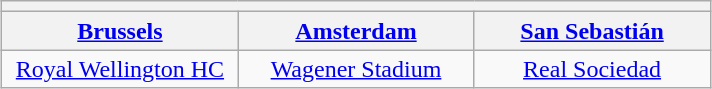<table class="wikitable" style="text-align:center;margin: 1em auto;">
<tr>
<th rowspan="1" colspan="3"></th>
</tr>
<tr>
<th style= "width:150px"> <a href='#'>Brussels</a></th>
<th style= "width:150px"> <a href='#'>Amsterdam</a></th>
<th style= "width:150px"> <a href='#'>San Sebastián</a></th>
</tr>
<tr>
<td><a href='#'>Royal Wellington HC</a></td>
<td><a href='#'>Wagener Stadium</a></td>
<td><a href='#'>Real Sociedad</a></td>
</tr>
</table>
